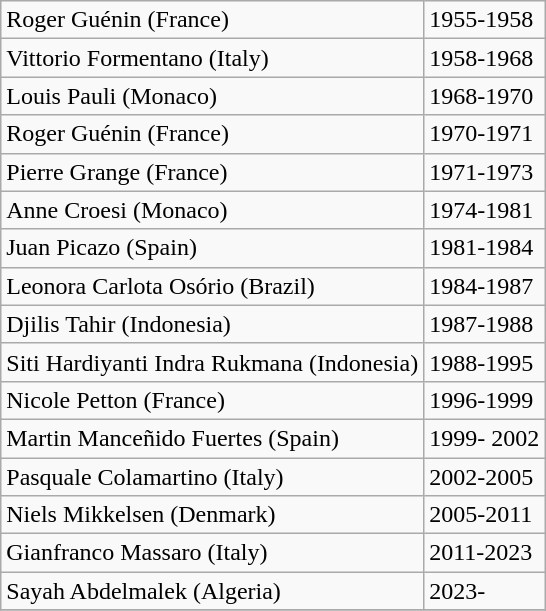<table class="wikitable">
<tr>
<td>Roger Guénin (France) </td>
<td>1955-1958</td>
</tr>
<tr>
<td>Vittorio Formentano (Italy) </td>
<td>1958-1968</td>
</tr>
<tr>
<td>Louis Pauli (Monaco) </td>
<td>1968-1970</td>
</tr>
<tr>
<td>Roger Guénin (France) </td>
<td>1970-1971</td>
</tr>
<tr>
<td>Pierre Grange (France) </td>
<td>1971-1973</td>
</tr>
<tr>
<td>Anne Croesi (Monaco) </td>
<td>1974-1981</td>
</tr>
<tr>
<td>Juan Picazo (Spain) </td>
<td>1981-1984</td>
</tr>
<tr>
<td>Leonora Carlota Osório (Brazil) </td>
<td>1984-1987</td>
</tr>
<tr>
<td>Djilis Tahir (Indonesia) </td>
<td>1987-1988</td>
</tr>
<tr>
<td>Siti Hardiyanti Indra Rukmana (Indonesia) </td>
<td>1988-1995</td>
</tr>
<tr>
<td>Nicole Petton (France) </td>
<td>1996-1999</td>
</tr>
<tr>
<td>Martin Manceñido Fuertes (Spain) </td>
<td>1999- 2002</td>
</tr>
<tr>
<td>Pasquale Colamartino (Italy) </td>
<td>2002-2005</td>
</tr>
<tr>
<td>Niels Mikkelsen (Denmark)  </td>
<td>2005-2011</td>
</tr>
<tr>
<td>Gianfranco Massaro (Italy) </td>
<td>2011-2023</td>
</tr>
<tr>
<td>Sayah Abdelmalek (Algeria)</td>
<td>2023-</td>
</tr>
<tr>
</tr>
</table>
